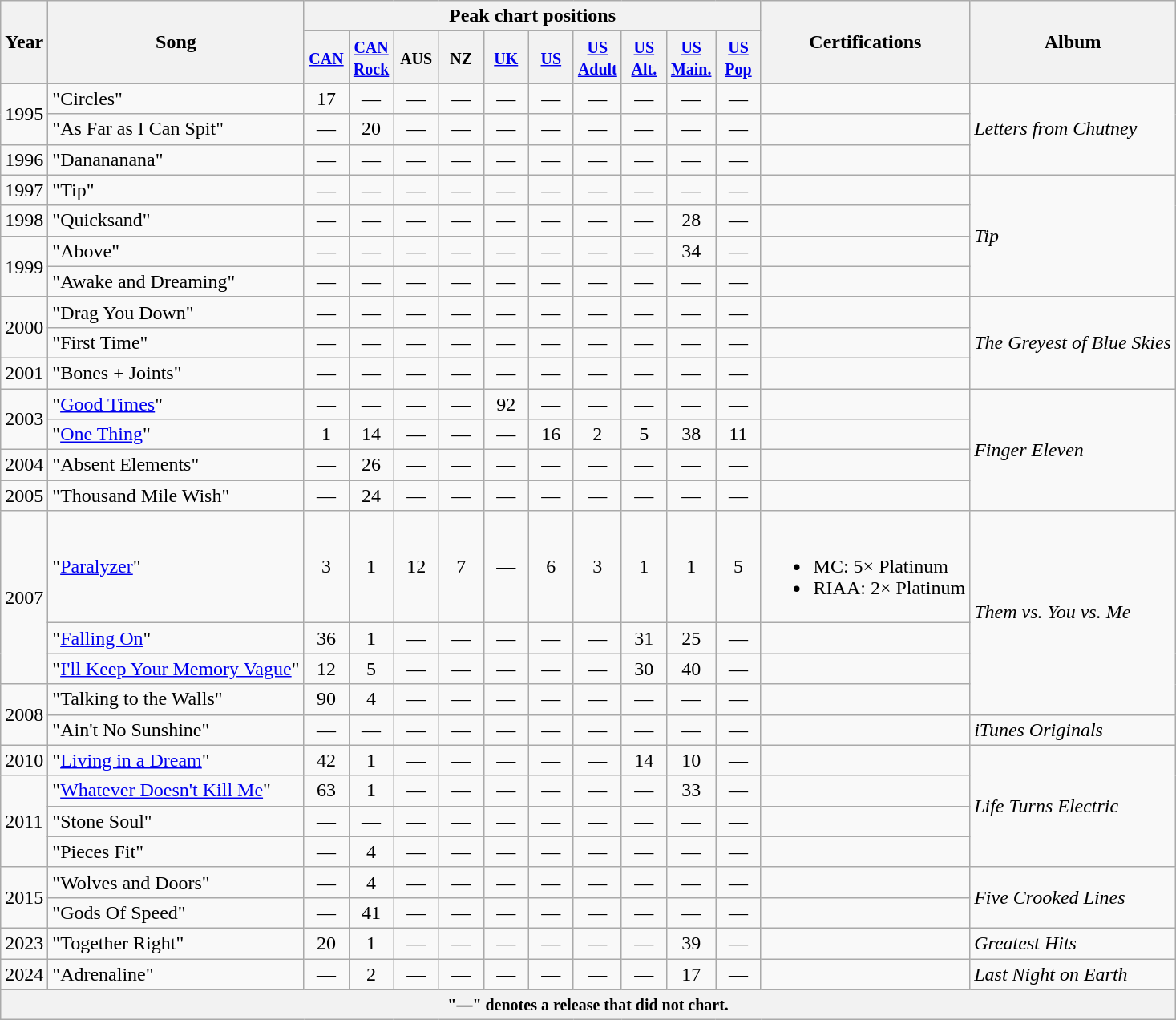<table class="wikitable">
<tr>
<th rowspan="2">Year</th>
<th rowspan="2">Song</th>
<th colspan="10">Peak chart positions</th>
<th rowspan="2">Certifications</th>
<th rowspan="2">Album</th>
</tr>
<tr>
<th width="30"><small><a href='#'>CAN</a></small><br></th>
<th width="30"><small><a href='#'>CAN<br>Rock</a></small><br></th>
<th width="30"><small>AUS</small><br></th>
<th width="30"><small>NZ</small><br></th>
<th width="30"><small><a href='#'>UK</a></small><br></th>
<th width="30"><small><a href='#'>US</a></small><br></th>
<th width="30"><small><a href='#'>US<br>Adult</a></small><br></th>
<th width="30"><small><a href='#'>US<br>Alt.</a></small><br></th>
<th width="30"><small><a href='#'>US<br>Main.</a></small><br></th>
<th width="30"><small><a href='#'>US<br>Pop</a></small><br></th>
</tr>
<tr>
<td rowspan="2">1995</td>
<td>"Circles"</td>
<td style="text-align:center;">17</td>
<td style="text-align:center;">—</td>
<td style="text-align:center;">—</td>
<td style="text-align:center;">—</td>
<td style="text-align:center;">—</td>
<td style="text-align:center;">—</td>
<td style="text-align:center;">—</td>
<td style="text-align:center;">—</td>
<td style="text-align:center;">—</td>
<td style="text-align:center;">—</td>
<td></td>
<td rowspan="3"><em>Letters from Chutney</em></td>
</tr>
<tr>
<td>"As Far as I Can Spit"</td>
<td style="text-align:center;">—</td>
<td style="text-align:center;">20</td>
<td style="text-align:center;">—</td>
<td style="text-align:center;">—</td>
<td style="text-align:center;">—</td>
<td style="text-align:center;">—</td>
<td style="text-align:center;">—</td>
<td style="text-align:center;">—</td>
<td style="text-align:center;">—</td>
<td style="text-align:center;">—</td>
<td></td>
</tr>
<tr>
<td>1996</td>
<td>"Danananana"</td>
<td style="text-align:center;">—</td>
<td style="text-align:center;">—</td>
<td style="text-align:center;">—</td>
<td style="text-align:center;">—</td>
<td style="text-align:center;">—</td>
<td style="text-align:center;">—</td>
<td style="text-align:center;">—</td>
<td style="text-align:center;">—</td>
<td style="text-align:center;">—</td>
<td style="text-align:center;">—</td>
<td></td>
</tr>
<tr>
<td>1997</td>
<td>"Tip"</td>
<td style="text-align:center;">—</td>
<td style="text-align:center;">—</td>
<td style="text-align:center;">—</td>
<td style="text-align:center;">—</td>
<td style="text-align:center;">—</td>
<td style="text-align:center;">—</td>
<td style="text-align:center;">—</td>
<td style="text-align:center;">—</td>
<td style="text-align:center;">—</td>
<td style="text-align:center;">—</td>
<td></td>
<td rowspan="4"><em>Tip</em></td>
</tr>
<tr>
<td>1998</td>
<td>"Quicksand"</td>
<td style="text-align:center;">—</td>
<td style="text-align:center;">—</td>
<td style="text-align:center;">—</td>
<td style="text-align:center;">—</td>
<td style="text-align:center;">—</td>
<td style="text-align:center;">—</td>
<td style="text-align:center;">—</td>
<td style="text-align:center;">—</td>
<td style="text-align:center;">28</td>
<td style="text-align:center;">—</td>
<td></td>
</tr>
<tr>
<td rowspan="2">1999</td>
<td>"Above"</td>
<td style="text-align:center;">—</td>
<td style="text-align:center;">—</td>
<td style="text-align:center;">—</td>
<td style="text-align:center;">—</td>
<td style="text-align:center;">—</td>
<td style="text-align:center;">—</td>
<td style="text-align:center;">—</td>
<td style="text-align:center;">—</td>
<td style="text-align:center;">34</td>
<td style="text-align:center;">—</td>
<td></td>
</tr>
<tr>
<td>"Awake and Dreaming"</td>
<td style="text-align:center;">—</td>
<td style="text-align:center;">—</td>
<td style="text-align:center;">—</td>
<td style="text-align:center;">—</td>
<td style="text-align:center;">—</td>
<td style="text-align:center;">—</td>
<td style="text-align:center;">—</td>
<td style="text-align:center;">—</td>
<td style="text-align:center;">—</td>
<td style="text-align:center;">—</td>
<td></td>
</tr>
<tr>
<td rowspan="2">2000</td>
<td>"Drag You Down"</td>
<td style="text-align:center;">—</td>
<td style="text-align:center;">—</td>
<td style="text-align:center;">—</td>
<td style="text-align:center;">—</td>
<td style="text-align:center;">—</td>
<td style="text-align:center;">—</td>
<td style="text-align:center;">—</td>
<td style="text-align:center;">—</td>
<td style="text-align:center;">—</td>
<td style="text-align:center;">—</td>
<td></td>
<td rowspan="3"><em>The Greyest of Blue Skies</em></td>
</tr>
<tr>
<td>"First Time"</td>
<td style="text-align:center;">—</td>
<td style="text-align:center;">—</td>
<td style="text-align:center;">—</td>
<td style="text-align:center;">—</td>
<td style="text-align:center;">—</td>
<td style="text-align:center;">—</td>
<td style="text-align:center;">—</td>
<td style="text-align:center;">—</td>
<td style="text-align:center;">—</td>
<td style="text-align:center;">—</td>
<td></td>
</tr>
<tr>
<td>2001</td>
<td>"Bones + Joints"</td>
<td style="text-align:center;">—</td>
<td style="text-align:center;">—</td>
<td style="text-align:center;">—</td>
<td style="text-align:center;">—</td>
<td style="text-align:center;">—</td>
<td style="text-align:center;">—</td>
<td style="text-align:center;">—</td>
<td style="text-align:center;">—</td>
<td style="text-align:center;">—</td>
<td style="text-align:center;">—</td>
<td></td>
</tr>
<tr>
<td rowspan="2">2003</td>
<td>"<a href='#'>Good Times</a>"</td>
<td style="text-align:center;">—</td>
<td style="text-align:center;">—</td>
<td style="text-align:center;">—</td>
<td style="text-align:center;">—</td>
<td style="text-align:center;">92</td>
<td style="text-align:center;">—</td>
<td style="text-align:center;">—</td>
<td style="text-align:center;">—</td>
<td style="text-align:center;">—</td>
<td style="text-align:center;">—</td>
<td></td>
<td rowspan="4"><em>Finger Eleven</em></td>
</tr>
<tr>
<td>"<a href='#'>One Thing</a>"</td>
<td style="text-align:center;">1</td>
<td style="text-align:center;">14</td>
<td style="text-align:center;">—</td>
<td style="text-align:center;">—</td>
<td style="text-align:center;">—</td>
<td style="text-align:center;">16</td>
<td style="text-align:center;">2</td>
<td style="text-align:center;">5</td>
<td style="text-align:center;">38</td>
<td style="text-align:center;">11</td>
<td></td>
</tr>
<tr>
<td rowspan="1">2004</td>
<td>"Absent Elements"</td>
<td style="text-align:center;">—</td>
<td style="text-align:center;">26</td>
<td style="text-align:center;">—</td>
<td style="text-align:center;">—</td>
<td style="text-align:center;">—</td>
<td style="text-align:center;">—</td>
<td style="text-align:center;">—</td>
<td style="text-align:center;">—</td>
<td style="text-align:center;">—</td>
<td style="text-align:center;">—</td>
<td></td>
</tr>
<tr>
<td>2005</td>
<td>"Thousand Mile Wish"</td>
<td style="text-align:center;">—</td>
<td style="text-align:center;">24</td>
<td style="text-align:center;">—</td>
<td style="text-align:center;">—</td>
<td style="text-align:center;">—</td>
<td style="text-align:center;">—</td>
<td style="text-align:center;">—</td>
<td style="text-align:center;">—</td>
<td style="text-align:center;">—</td>
<td style="text-align:center;">—</td>
<td></td>
</tr>
<tr>
<td rowspan="3">2007</td>
<td>"<a href='#'>Paralyzer</a>"</td>
<td style="text-align:center;">3</td>
<td style="text-align:center;">1</td>
<td style="text-align:center;">12</td>
<td style="text-align:center;">7</td>
<td style="text-align:center;">—</td>
<td style="text-align:center;">6</td>
<td style="text-align:center;">3</td>
<td style="text-align:center;">1</td>
<td style="text-align:center;">1</td>
<td style="text-align:center;">5</td>
<td><br><ul><li>MC: 5× Platinum</li><li>RIAA: 2× Platinum</li></ul></td>
<td rowspan="4"><em>Them vs. You vs. Me</em></td>
</tr>
<tr>
<td>"<a href='#'>Falling On</a>"</td>
<td style="text-align:center;">36</td>
<td style="text-align:center;">1</td>
<td style="text-align:center;">—</td>
<td style="text-align:center;">—</td>
<td style="text-align:center;">—</td>
<td style="text-align:center;">—</td>
<td style="text-align:center;">—</td>
<td style="text-align:center;">31</td>
<td style="text-align:center;">25</td>
<td style="text-align:center;">—</td>
<td></td>
</tr>
<tr>
<td>"<a href='#'>I'll Keep Your Memory Vague</a>"</td>
<td style="text-align:center;">12</td>
<td style="text-align:center;">5</td>
<td style="text-align:center;">—</td>
<td style="text-align:center;">—</td>
<td style="text-align:center;">—</td>
<td style="text-align:center;">—</td>
<td style="text-align:center;">—</td>
<td style="text-align:center;">30</td>
<td style="text-align:center;">40</td>
<td style="text-align:center;">—</td>
<td></td>
</tr>
<tr>
<td rowspan="2">2008</td>
<td>"Talking to the Walls"</td>
<td style="text-align:center;">90</td>
<td style="text-align:center;">4</td>
<td style="text-align:center;">—</td>
<td style="text-align:center;">—</td>
<td style="text-align:center;">—</td>
<td style="text-align:center;">—</td>
<td style="text-align:center;">—</td>
<td style="text-align:center;">—</td>
<td style="text-align:center;">—</td>
<td style="text-align:center;">—</td>
<td></td>
</tr>
<tr>
<td>"Ain't No Sunshine"</td>
<td style="text-align:center;">—</td>
<td style="text-align:center;">—</td>
<td style="text-align:center;">—</td>
<td style="text-align:center;">—</td>
<td style="text-align:center;">—</td>
<td style="text-align:center;">—</td>
<td style="text-align:center;">—</td>
<td style="text-align:center;">—</td>
<td style="text-align:center;">—</td>
<td style="text-align:center;">—</td>
<td></td>
<td><em>iTunes Originals</em></td>
</tr>
<tr>
<td>2010</td>
<td>"<a href='#'>Living in a Dream</a>"</td>
<td style="text-align:center;">42</td>
<td style="text-align:center;">1</td>
<td style="text-align:center;">—</td>
<td style="text-align:center;">—</td>
<td style="text-align:center;">—</td>
<td style="text-align:center;">—</td>
<td style="text-align:center;">—</td>
<td style="text-align:center;">14</td>
<td style="text-align:center;">10</td>
<td style="text-align:center;">—</td>
<td></td>
<td rowspan="4"><em>Life Turns Electric</em></td>
</tr>
<tr>
<td rowspan="3">2011</td>
<td>"<a href='#'>Whatever Doesn't Kill Me</a>"</td>
<td style="text-align:center;">63</td>
<td style="text-align:center;">1</td>
<td style="text-align:center;">—</td>
<td style="text-align:center;">—</td>
<td style="text-align:center;">—</td>
<td style="text-align:center;">—</td>
<td style="text-align:center;">—</td>
<td style="text-align:center;">—</td>
<td style="text-align:center;">33</td>
<td style="text-align:center;">—</td>
<td></td>
</tr>
<tr>
<td>"Stone Soul"</td>
<td style="text-align:center;">—</td>
<td style="text-align:center;">—</td>
<td style="text-align:center;">—</td>
<td style="text-align:center;">—</td>
<td style="text-align:center;">—</td>
<td style="text-align:center;">—</td>
<td style="text-align:center;">—</td>
<td style="text-align:center;">—</td>
<td style="text-align:center;">—</td>
<td style="text-align:center;">—</td>
<td></td>
</tr>
<tr>
<td>"Pieces Fit"</td>
<td style="text-align:center;">—</td>
<td style="text-align:center;">4</td>
<td style="text-align:center;">—</td>
<td style="text-align:center;">—</td>
<td style="text-align:center;">—</td>
<td style="text-align:center;">—</td>
<td style="text-align:center;">—</td>
<td style="text-align:center;">—</td>
<td style="text-align:center;">—</td>
<td style="text-align:center;">—</td>
<td></td>
</tr>
<tr>
<td rowspan="2">2015</td>
<td>"Wolves and Doors"</td>
<td style="text-align:center;">—</td>
<td style="text-align:center;">4</td>
<td style="text-align:center;">—</td>
<td style="text-align:center;">—</td>
<td style="text-align:center;">—</td>
<td style="text-align:center;">—</td>
<td style="text-align:center;">—</td>
<td style="text-align:center;">—</td>
<td style="text-align:center;">—</td>
<td style="text-align:center;">—</td>
<td></td>
<td rowspan="2"><em>Five Crooked Lines</em></td>
</tr>
<tr>
<td>"Gods Of Speed"</td>
<td style="text-align:center;">—</td>
<td style="text-align:center;">41</td>
<td style="text-align:center;">—</td>
<td style="text-align:center;">—</td>
<td style="text-align:center;">—</td>
<td style="text-align:center;">—</td>
<td style="text-align:center;">—</td>
<td style="text-align:center;">—</td>
<td style="text-align:center;">—</td>
<td style="text-align:center;">—</td>
<td></td>
</tr>
<tr>
<td>2023</td>
<td>"Together Right"</td>
<td style="text-align:center;">20</td>
<td style="text-align:center;">1</td>
<td style="text-align:center;">—</td>
<td style="text-align:center;">—</td>
<td style="text-align:center;">—</td>
<td style="text-align:center;">—</td>
<td style="text-align:center;">—</td>
<td style="text-align:center;">—</td>
<td style="text-align:center;">39</td>
<td style="text-align:center;">—</td>
<td></td>
<td><em>Greatest Hits</em></td>
</tr>
<tr>
<td>2024</td>
<td>"Adrenaline"</td>
<td style="text-align:center;">—</td>
<td style="text-align:center;">2</td>
<td style="text-align:center;">—</td>
<td style="text-align:center;">—</td>
<td style="text-align:center;">—</td>
<td style="text-align:center;">—</td>
<td style="text-align:center;">—</td>
<td style="text-align:center;">—</td>
<td style="text-align:center;">17</td>
<td style="text-align:center;">—</td>
<td></td>
<td><em>Last Night on Earth</em></td>
</tr>
<tr>
<th colspan="15"><small>"—" denotes a release that did not chart.</small></th>
</tr>
</table>
